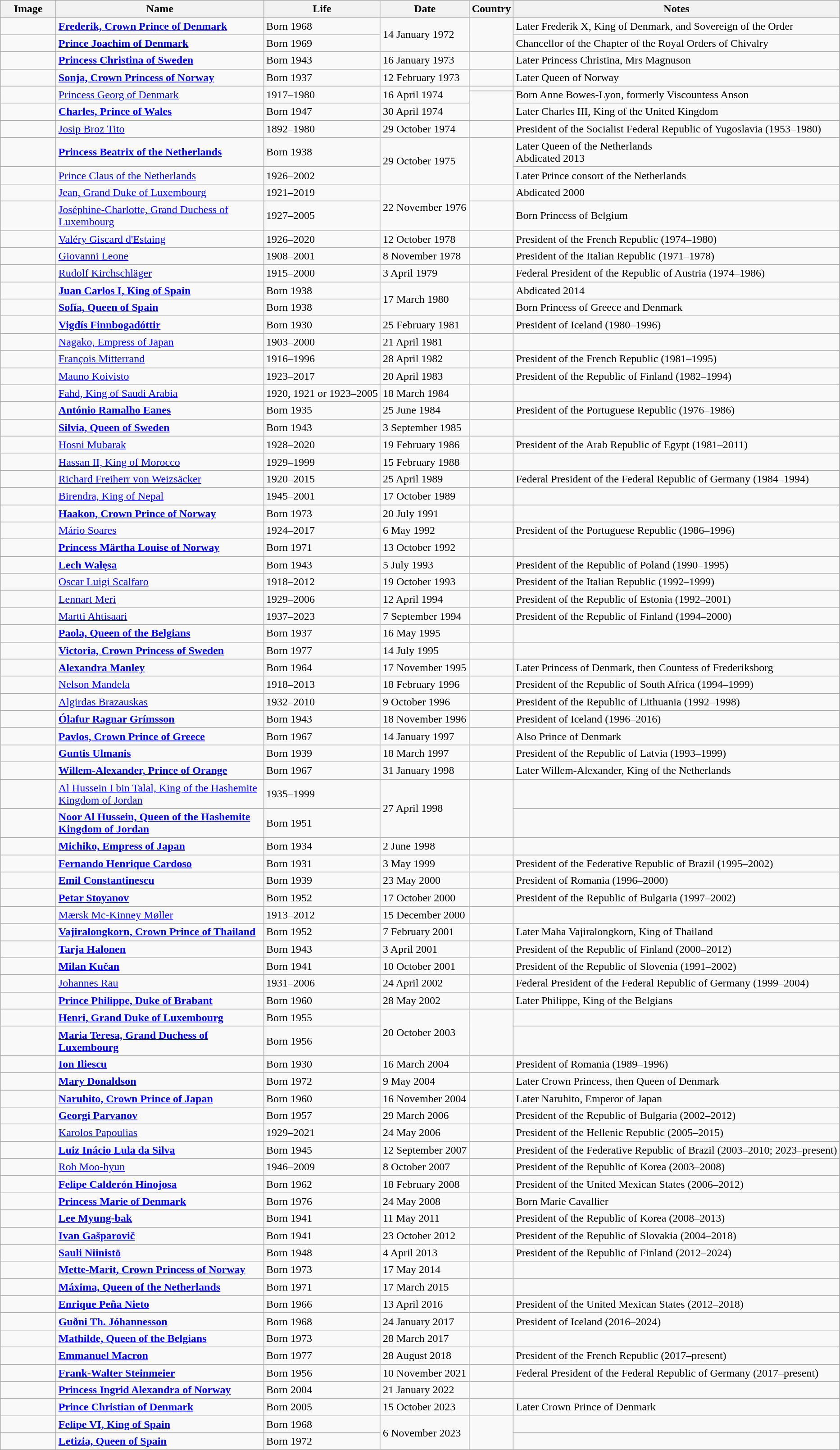<table class="wikitable">
<tr>
<th style="width: 75px;">Image</th>
<th style="width: 300px;">Name</th>
<th>Life</th>
<th>Date</th>
<th>Country</th>
<th>Notes</th>
</tr>
<tr>
<td></td>
<td><strong><a href='#'>Frederik, Crown Prince of Denmark</a></strong></td>
<td>Born 1968</td>
<td rowspan="2">14 January 1972</td>
<td rowspan="2"></td>
<td>Later Frederik X, King of Denmark, and Sovereign of the Order</td>
</tr>
<tr>
<td></td>
<td><strong><a href='#'>Prince Joachim of Denmark</a></strong></td>
<td>Born 1969</td>
<td>Chancellor of the Chapter of the Royal Orders of Chivalry</td>
</tr>
<tr>
<td></td>
<td><strong><a href='#'>Princess Christina of Sweden</a></strong></td>
<td>Born 1943</td>
<td>16 January 1973</td>
<td></td>
<td>Later Princess Christina, Mrs Magnuson</td>
</tr>
<tr>
<td></td>
<td><strong><a href='#'>Sonja, Crown Princess of Norway</a></strong></td>
<td>Born 1937</td>
<td>12 February 1973</td>
<td></td>
<td>Later Queen of Norway</td>
</tr>
<tr>
<td rowspan="2"></td>
<td rowspan="2"><a href='#'>Princess Georg of Denmark</a></td>
<td rowspan="2">1917–1980</td>
<td rowspan="2">16 April 1974</td>
<td></td>
<td rowspan="2">Born Anne Bowes-Lyon, formerly Viscountess Anson</td>
</tr>
<tr>
<td rowspan="2"></td>
</tr>
<tr>
<td></td>
<td><strong><a href='#'>Charles, Prince of Wales</a></strong></td>
<td>Born 1947</td>
<td>30 April 1974</td>
<td>Later Charles III, King of the United Kingdom</td>
</tr>
<tr>
<td></td>
<td><a href='#'>Josip Broz Tito</a></td>
<td>1892–1980</td>
<td>29 October 1974</td>
<td></td>
<td>President of the Socialist Federal Republic of Yugoslavia (1953–1980)</td>
</tr>
<tr>
<td></td>
<td><strong><a href='#'>Princess Beatrix of the Netherlands</a></strong></td>
<td>Born 1938</td>
<td rowspan="2">29 October 1975</td>
<td rowspan="2"></td>
<td>Later Queen of the Netherlands<br>Abdicated 2013</td>
</tr>
<tr>
<td></td>
<td><a href='#'>Prince Claus of the Netherlands</a></td>
<td>1926–2002</td>
<td>Later Prince consort of the Netherlands</td>
</tr>
<tr>
<td></td>
<td><a href='#'>Jean, Grand Duke of Luxembourg</a></td>
<td>1921–2019</td>
<td rowspan="2">22 November 1976</td>
<td></td>
<td>Abdicated 2000</td>
</tr>
<tr>
<td></td>
<td><a href='#'>Joséphine-Charlotte, Grand Duchess of Luxembourg</a></td>
<td>1927–2005</td>
<td><br></td>
<td>Born Princess of Belgium</td>
</tr>
<tr>
<td></td>
<td><a href='#'>Valéry Giscard d'Estaing</a></td>
<td>1926–2020</td>
<td>12 October 1978</td>
<td></td>
<td>President of the French Republic (1974–1980)</td>
</tr>
<tr>
<td></td>
<td><a href='#'>Giovanni Leone</a></td>
<td>1908–2001</td>
<td>8 November 1978</td>
<td></td>
<td>President of the Italian Republic (1971–1978)</td>
</tr>
<tr>
<td></td>
<td><a href='#'>Rudolf Kirchschläger</a></td>
<td>1915–2000</td>
<td>3 April 1979</td>
<td></td>
<td>Federal President of the Republic of Austria (1974–1986)</td>
</tr>
<tr>
<td></td>
<td><strong><a href='#'>Juan Carlos I, King of Spain</a></strong></td>
<td>Born 1938</td>
<td rowspan="2">17 March 1980</td>
<td></td>
<td>Abdicated 2014</td>
</tr>
<tr>
<td></td>
<td><strong><a href='#'>Sofía, Queen of Spain</a></strong></td>
<td>Born 1938</td>
<td><br></td>
<td>Born Princess of Greece and Denmark</td>
</tr>
<tr>
<td></td>
<td><strong><a href='#'>Vigdís Finnbogadóttir</a></strong></td>
<td>Born 1930</td>
<td>25 February 1981</td>
<td></td>
<td>President of Iceland (1980–1996)</td>
</tr>
<tr>
<td></td>
<td><a href='#'>Nagako, Empress of Japan</a></td>
<td>1903–2000</td>
<td>21 April 1981</td>
<td></td>
<td></td>
</tr>
<tr>
<td></td>
<td><a href='#'>François Mitterrand</a></td>
<td>1916–1996</td>
<td>28 April 1982</td>
<td></td>
<td>President of the French Republic (1981–1995)</td>
</tr>
<tr>
<td></td>
<td><a href='#'>Mauno Koivisto</a></td>
<td>1923–2017</td>
<td>20 April 1983</td>
<td></td>
<td>President of the Republic of Finland (1982–1994)</td>
</tr>
<tr>
<td></td>
<td><a href='#'>Fahd, King of Saudi Arabia</a></td>
<td>1920, 1921 or 1923–2005</td>
<td>18 March 1984</td>
<td></td>
<td></td>
</tr>
<tr>
<td></td>
<td><strong><a href='#'>António Ramalho Eanes</a></strong></td>
<td>Born 1935</td>
<td>25 June 1984</td>
<td></td>
<td>President of the Portuguese Republic (1976–1986)</td>
</tr>
<tr>
<td></td>
<td><strong><a href='#'>Silvia, Queen of Sweden</a></strong></td>
<td>Born 1943</td>
<td>3 September 1985</td>
<td></td>
<td></td>
</tr>
<tr>
<td></td>
<td><a href='#'>Hosni Mubarak</a></td>
<td>1928–2020</td>
<td>19 February 1986</td>
<td></td>
<td>President of the Arab Republic of Egypt (1981–2011)</td>
</tr>
<tr>
<td></td>
<td><a href='#'>Hassan II, King of Morocco</a></td>
<td>1929–1999</td>
<td>15 February 1988</td>
<td></td>
<td></td>
</tr>
<tr>
<td></td>
<td><a href='#'>Richard Freiherr von Weizsäcker</a></td>
<td>1920–2015</td>
<td>25 April 1989</td>
<td></td>
<td>Federal President of the Federal Republic of Germany (1984–1994)</td>
</tr>
<tr>
<td></td>
<td><a href='#'>Birendra, King of Nepal</a></td>
<td>1945–2001</td>
<td>17 October 1989</td>
<td></td>
<td></td>
</tr>
<tr>
<td></td>
<td><strong><a href='#'>Haakon, Crown Prince of Norway</a></strong></td>
<td>Born 1973</td>
<td>20 July 1991</td>
<td></td>
<td></td>
</tr>
<tr>
<td></td>
<td><a href='#'>Mário Soares</a></td>
<td>1924–2017</td>
<td>6 May 1992</td>
<td></td>
<td>President of the Portuguese Republic (1986–1996)</td>
</tr>
<tr>
<td></td>
<td><strong><a href='#'>Princess Märtha Louise of Norway</a></strong></td>
<td>Born 1971</td>
<td>13 October 1992</td>
<td></td>
<td></td>
</tr>
<tr>
<td></td>
<td><strong><a href='#'>Lech Wałęsa</a></strong></td>
<td>Born 1943</td>
<td>5 July 1993</td>
<td></td>
<td>President of the Republic of Poland (1990–1995)</td>
</tr>
<tr>
<td></td>
<td><a href='#'>Oscar Luigi Scalfaro</a></td>
<td>1918–2012</td>
<td>19 October 1993</td>
<td></td>
<td>President of the Italian Republic (1992–1999)</td>
</tr>
<tr>
<td></td>
<td><a href='#'>Lennart Meri</a></td>
<td>1929–2006</td>
<td>12 April 1994</td>
<td></td>
<td>President of the Republic of Estonia (1992–2001)</td>
</tr>
<tr>
<td></td>
<td><a href='#'>Martti Ahtisaari</a></td>
<td>1937–2023</td>
<td>7 September 1994</td>
<td></td>
<td>President of the Republic of Finland (1994–2000)</td>
</tr>
<tr>
<td></td>
<td><strong><a href='#'>Paola, Queen of the Belgians</a></strong></td>
<td>Born 1937</td>
<td>16 May 1995</td>
<td></td>
<td></td>
</tr>
<tr>
<td></td>
<td><strong><a href='#'>Victoria, Crown Princess of Sweden</a></strong></td>
<td>Born 1977</td>
<td>14 July 1995</td>
<td></td>
<td></td>
</tr>
<tr>
<td></td>
<td><strong><a href='#'>Alexandra Manley</a></strong></td>
<td>Born 1964</td>
<td>17 November 1995</td>
<td><br></td>
<td>Later Princess of Denmark, then Countess of Frederiksborg</td>
</tr>
<tr>
<td></td>
<td><a href='#'>Nelson Mandela</a></td>
<td>1918–2013</td>
<td>18 February 1996</td>
<td></td>
<td>President of the Republic of South Africa (1994–1999)</td>
</tr>
<tr>
<td></td>
<td><a href='#'>Algirdas Brazauskas</a></td>
<td>1932–2010</td>
<td>9 October 1996</td>
<td></td>
<td>President of the Republic of Lithuania (1992–1998)</td>
</tr>
<tr>
<td></td>
<td><strong><a href='#'>Ólafur Ragnar Grímsson</a></strong></td>
<td>Born 1943</td>
<td>18 November 1996</td>
<td></td>
<td>President of Iceland (1996–2016)</td>
</tr>
<tr>
<td></td>
<td><strong><a href='#'>Pavlos, Crown Prince of Greece</a></strong></td>
<td>Born 1967</td>
<td>14 January 1997</td>
<td><br></td>
<td>Also Prince of Denmark</td>
</tr>
<tr>
<td></td>
<td><strong><a href='#'>Guntis Ulmanis</a></strong></td>
<td>Born 1939</td>
<td>18 March 1997</td>
<td></td>
<td>President of the Republic of Latvia (1993–1999)</td>
</tr>
<tr>
<td></td>
<td><strong><a href='#'>Willem-Alexander, Prince of Orange</a></strong></td>
<td>Born 1967</td>
<td>31 January 1998</td>
<td></td>
<td>Later Willem-Alexander, King of the Netherlands</td>
</tr>
<tr>
<td></td>
<td><a href='#'>Al Hussein I bin Talal, King of the Hashemite Kingdom of Jordan</a></td>
<td>1935–1999</td>
<td rowspan="2">27 April 1998</td>
<td rowspan="2"></td>
<td></td>
</tr>
<tr>
<td></td>
<td><strong><a href='#'>Noor Al Hussein, Queen of the Hashemite Kingdom of Jordan</a></strong></td>
<td>Born 1951</td>
<td></td>
</tr>
<tr>
<td></td>
<td><strong><a href='#'>Michiko, Empress of Japan</a></strong></td>
<td>Born 1934</td>
<td>2 June 1998</td>
<td></td>
<td></td>
</tr>
<tr>
<td></td>
<td><strong><a href='#'>Fernando Henrique Cardoso</a></strong></td>
<td>Born 1931</td>
<td>3 May 1999</td>
<td></td>
<td>President of the Federative Republic of Brazil (1995–2002)</td>
</tr>
<tr>
<td></td>
<td><strong><a href='#'>Emil Constantinescu</a></strong></td>
<td>Born 1939</td>
<td>23 May 2000</td>
<td></td>
<td>President of Romania (1996–2000)</td>
</tr>
<tr>
<td></td>
<td><strong><a href='#'>Petar Stoyanov</a></strong></td>
<td>Born 1952</td>
<td>17 October 2000</td>
<td></td>
<td>President of the Republic of Bulgaria (1997–2002)</td>
</tr>
<tr>
<td></td>
<td><a href='#'>Mærsk Mc-Kinney Møller</a></td>
<td>1913–2012</td>
<td>15 December 2000</td>
<td></td>
<td></td>
</tr>
<tr>
<td></td>
<td><strong><a href='#'>Vajiralongkorn, Crown Prince of Thailand</a></strong></td>
<td>Born 1952</td>
<td>7 February 2001</td>
<td></td>
<td>Later Maha Vajiralongkorn, King of Thailand</td>
</tr>
<tr>
<td></td>
<td><strong><a href='#'>Tarja Halonen</a></strong></td>
<td>Born 1943</td>
<td>3 April 2001</td>
<td></td>
<td>President of the Republic of Finland (2000–2012)</td>
</tr>
<tr>
<td></td>
<td><strong><a href='#'>Milan Kučan</a></strong></td>
<td>Born 1941</td>
<td>10 October 2001</td>
<td></td>
<td>President of the Republic of Slovenia (1991–2002)</td>
</tr>
<tr>
<td></td>
<td><a href='#'>Johannes Rau</a></td>
<td>1931–2006</td>
<td>24 April 2002</td>
<td></td>
<td>Federal President of the Federal Republic of Germany (1999–2004)</td>
</tr>
<tr>
<td></td>
<td><strong><a href='#'>Prince Philippe, Duke of Brabant</a></strong></td>
<td>Born 1960</td>
<td>28 May 2002</td>
<td></td>
<td>Later Philippe, King of the Belgians</td>
</tr>
<tr>
<td></td>
<td><strong><a href='#'>Henri, Grand Duke of Luxembourg</a></strong></td>
<td>Born 1955</td>
<td rowspan="2">20 October 2003</td>
<td rowspan="2"></td>
<td></td>
</tr>
<tr>
<td></td>
<td><strong><a href='#'>Maria Teresa, Grand Duchess of Luxembourg</a></strong></td>
<td>Born 1956</td>
<td></td>
</tr>
<tr>
<td></td>
<td><strong><a href='#'>Ion Iliescu</a></strong></td>
<td>Born 1930</td>
<td>16 March 2004</td>
<td></td>
<td>President of Romania (1989–1996)</td>
</tr>
<tr>
<td></td>
<td><strong><a href='#'>Mary Donaldson</a></strong></td>
<td>Born 1972</td>
<td>9 May 2004</td>
<td><br></td>
<td>Later Crown Princess, then Queen of Denmark</td>
</tr>
<tr>
<td></td>
<td><strong><a href='#'>Naruhito, Crown Prince of Japan</a></strong></td>
<td>Born 1960</td>
<td>16 November 2004</td>
<td></td>
<td>Later Naruhito, Emperor of Japan</td>
</tr>
<tr>
<td></td>
<td><strong><a href='#'>Georgi Parvanov</a></strong></td>
<td>Born 1957</td>
<td>29 March 2006</td>
<td></td>
<td>President of the Republic of Bulgaria (2002–2012)</td>
</tr>
<tr>
<td></td>
<td><a href='#'>Karolos Papoulias</a></td>
<td>1929–2021</td>
<td>24 May 2006</td>
<td></td>
<td>President of the Hellenic Republic (2005–2015)</td>
</tr>
<tr>
<td></td>
<td><strong><a href='#'>Luiz Inácio Lula da Silva</a></strong></td>
<td>Born 1945</td>
<td>12 September 2007</td>
<td></td>
<td>President of the Federative Republic of Brazil (2003–2010; 2023–present)</td>
</tr>
<tr>
<td></td>
<td><a href='#'>Roh Moo-hyun</a></td>
<td>1946–2009</td>
<td>8 October 2007</td>
<td></td>
<td>President of the Republic of Korea (2003–2008)</td>
</tr>
<tr>
<td></td>
<td><strong><a href='#'>Felipe Calderón Hinojosa</a></strong></td>
<td>Born 1962</td>
<td>18 February 2008</td>
<td></td>
<td>President of the United Mexican States (2006–2012)</td>
</tr>
<tr>
<td></td>
<td><strong><a href='#'>Princess Marie of Denmark</a></strong></td>
<td>Born 1976</td>
<td>24 May 2008</td>
<td><br></td>
<td>Born Marie Cavallier</td>
</tr>
<tr>
<td></td>
<td><strong><a href='#'>Lee Myung-bak</a></strong></td>
<td>Born 1941</td>
<td>11 May 2011</td>
<td></td>
<td>President of the Republic of Korea (2008–2013)</td>
</tr>
<tr>
<td></td>
<td><strong><a href='#'>Ivan Gašparovič</a></strong></td>
<td>Born 1941</td>
<td>23 October 2012</td>
<td></td>
<td>President of the Republic of Slovakia (2004–2018)</td>
</tr>
<tr>
<td></td>
<td><strong><a href='#'>Sauli Niinistö</a></strong></td>
<td>Born 1948</td>
<td>4 April 2013</td>
<td></td>
<td>President of the Republic of Finland (2012–2024)</td>
</tr>
<tr>
<td></td>
<td><strong><a href='#'>Mette-Marit, Crown Princess of Norway</a></strong></td>
<td>Born 1973</td>
<td>17 May 2014</td>
<td></td>
<td></td>
</tr>
<tr>
<td></td>
<td><strong><a href='#'>Máxima, Queen of the Netherlands</a></strong></td>
<td>Born 1971</td>
<td>17 March 2015</td>
<td></td>
<td></td>
</tr>
<tr>
<td></td>
<td><strong><a href='#'>Enrique Peña Nieto</a></strong></td>
<td>Born 1966</td>
<td>13 April 2016</td>
<td></td>
<td>President of the United Mexican States (2012–2018)</td>
</tr>
<tr>
<td></td>
<td><strong><a href='#'>Guðni Th. Jóhannesson</a></strong></td>
<td>Born 1968</td>
<td>24 January 2017</td>
<td></td>
<td>President of Iceland (2016–2024)</td>
</tr>
<tr>
<td></td>
<td><strong><a href='#'>Mathilde, Queen of the Belgians</a></strong></td>
<td>Born 1973</td>
<td>28 March 2017</td>
<td></td>
<td></td>
</tr>
<tr>
<td></td>
<td><strong><a href='#'>Emmanuel Macron</a></strong></td>
<td>Born 1977</td>
<td>28 August 2018</td>
<td></td>
<td>President of the French Republic (2017–present)</td>
</tr>
<tr>
<td></td>
<td><strong><a href='#'>Frank-Walter Steinmeier</a></strong></td>
<td>Born 1956</td>
<td>10 November 2021</td>
<td></td>
<td>Federal President of the Federal Republic of Germany (2017–present)</td>
</tr>
<tr>
<td></td>
<td><strong><a href='#'>Princess Ingrid Alexandra of Norway</a></strong></td>
<td>Born 2004</td>
<td>21 January 2022</td>
<td></td>
<td></td>
</tr>
<tr>
<td></td>
<td><strong><a href='#'>Prince Christian of Denmark</a></strong></td>
<td>Born 2005</td>
<td>15 October 2023</td>
<td></td>
<td>Later Crown Prince of Denmark</td>
</tr>
<tr>
<td></td>
<td><strong><a href='#'>Felipe VI, King of Spain</a></strong></td>
<td>Born 1968</td>
<td rowspan="2">6 November 2023</td>
<td rowspan="2"></td>
<td></td>
</tr>
<tr>
<td></td>
<td><strong><a href='#'>Letizia, Queen of Spain</a></strong></td>
<td>Born 1972</td>
<td></td>
</tr>
</table>
